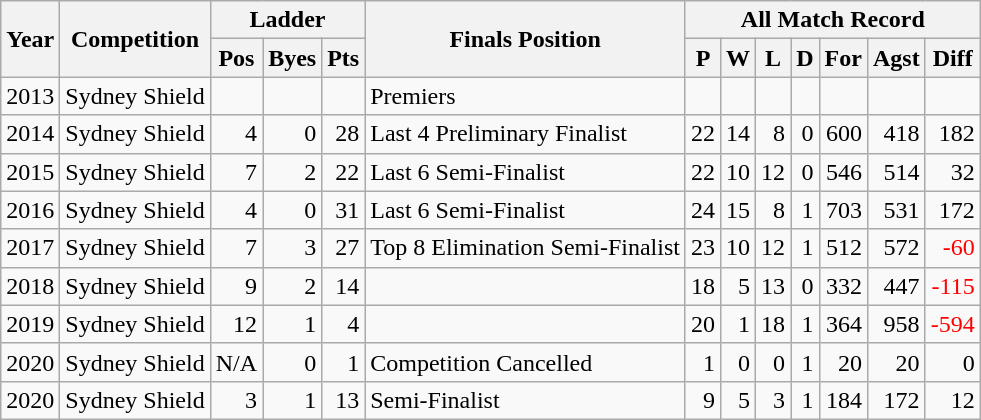<table class="wikitable" width="auto" style="text-align: right">
<tr>
<th rowspan=2>Year</th>
<th rowspan=2>Competition</th>
<th colspan=3>Ladder</th>
<th rowspan=2>Finals Position</th>
<th colspan=7>All Match Record</th>
</tr>
<tr>
<th>Pos</th>
<th>Byes</th>
<th>Pts</th>
<th>P</th>
<th>W</th>
<th>L</th>
<th>D</th>
<th>For</th>
<th>Agst</th>
<th>Diff</th>
</tr>
<tr>
<td>2013</td>
<td align=center>Sydney Shield</td>
<td></td>
<td></td>
<td></td>
<td align=left>Premiers</td>
<td></td>
<td></td>
<td></td>
<td></td>
<td></td>
<td></td>
<td></td>
</tr>
<tr>
<td>2014</td>
<td align=center>Sydney Shield</td>
<td>4</td>
<td>0</td>
<td>28</td>
<td align=left>Last 4 Preliminary Finalist</td>
<td>22</td>
<td>14</td>
<td>8</td>
<td>0</td>
<td>600</td>
<td>418</td>
<td>182</td>
</tr>
<tr>
<td>2015</td>
<td align=center>Sydney Shield</td>
<td>7</td>
<td>2</td>
<td>22</td>
<td align=left>Last 6 Semi-Finalist</td>
<td>22</td>
<td>10</td>
<td>12</td>
<td>0</td>
<td>546</td>
<td>514</td>
<td>32</td>
</tr>
<tr>
<td>2016</td>
<td align=center>Sydney Shield</td>
<td>4</td>
<td>0</td>
<td>31</td>
<td align=left>Last 6 Semi-Finalist</td>
<td>24</td>
<td>15</td>
<td>8</td>
<td>1</td>
<td>703</td>
<td>531</td>
<td>172</td>
</tr>
<tr>
<td>2017</td>
<td align=center>Sydney Shield</td>
<td>7</td>
<td>3</td>
<td>27</td>
<td align=left>Top 8 Elimination Semi-Finalist</td>
<td>23</td>
<td>10</td>
<td>12</td>
<td>1</td>
<td>512</td>
<td>572</td>
<td style="color:red;">-60</td>
</tr>
<tr>
<td>2018</td>
<td align=center>Sydney Shield</td>
<td>9</td>
<td>2</td>
<td>14</td>
<td align=left></td>
<td>18</td>
<td>5</td>
<td>13</td>
<td>0</td>
<td>332</td>
<td>447</td>
<td style="color:red;">-115</td>
</tr>
<tr>
<td>2019</td>
<td align=center>Sydney Shield</td>
<td>12</td>
<td>1</td>
<td>4</td>
<td align=left></td>
<td>20</td>
<td>1</td>
<td>18</td>
<td>1</td>
<td>364</td>
<td>958</td>
<td style="color:red;">-594</td>
</tr>
<tr>
<td>2020</td>
<td align=center>Sydney Shield</td>
<td>N/A</td>
<td>0</td>
<td>1</td>
<td align=left>Competition Cancelled</td>
<td>1</td>
<td>0</td>
<td>0</td>
<td>1</td>
<td>20</td>
<td>20</td>
<td>0</td>
</tr>
<tr>
<td>2020</td>
<td align=center>Sydney Shield</td>
<td>3</td>
<td>1</td>
<td>13</td>
<td align=left>Semi-Finalist</td>
<td>9</td>
<td>5</td>
<td>3</td>
<td>1</td>
<td>184</td>
<td>172</td>
<td>12</td>
</tr>
</table>
